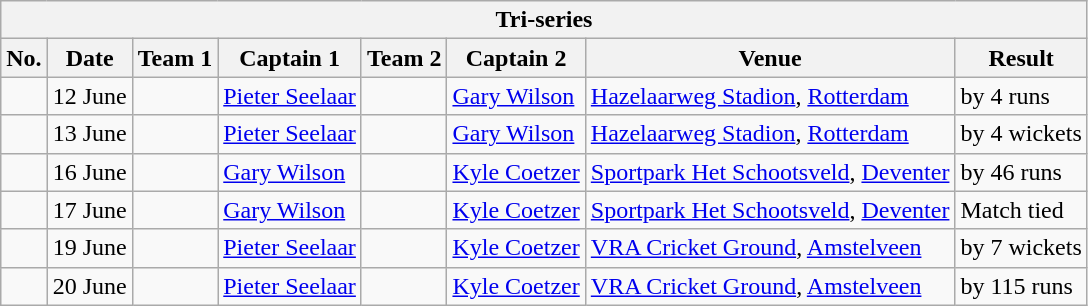<table class="wikitable">
<tr>
<th colspan="9">Tri-series</th>
</tr>
<tr>
<th>No.</th>
<th>Date</th>
<th>Team 1</th>
<th>Captain 1</th>
<th>Team 2</th>
<th>Captain 2</th>
<th>Venue</th>
<th>Result</th>
</tr>
<tr>
<td></td>
<td>12 June</td>
<td></td>
<td><a href='#'>Pieter Seelaar</a></td>
<td></td>
<td><a href='#'>Gary Wilson</a></td>
<td><a href='#'>Hazelaarweg Stadion</a>, <a href='#'>Rotterdam</a></td>
<td> by 4 runs</td>
</tr>
<tr>
<td></td>
<td>13 June</td>
<td></td>
<td><a href='#'>Pieter Seelaar</a></td>
<td></td>
<td><a href='#'>Gary Wilson</a></td>
<td><a href='#'>Hazelaarweg Stadion</a>, <a href='#'>Rotterdam</a></td>
<td> by 4 wickets</td>
</tr>
<tr>
<td></td>
<td>16 June</td>
<td></td>
<td><a href='#'>Gary Wilson</a></td>
<td></td>
<td><a href='#'>Kyle Coetzer</a></td>
<td><a href='#'>Sportpark Het Schootsveld</a>, <a href='#'>Deventer</a></td>
<td> by 46 runs</td>
</tr>
<tr>
<td></td>
<td>17 June</td>
<td></td>
<td><a href='#'>Gary Wilson</a></td>
<td></td>
<td><a href='#'>Kyle Coetzer</a></td>
<td><a href='#'>Sportpark Het Schootsveld</a>, <a href='#'>Deventer</a></td>
<td>Match tied</td>
</tr>
<tr>
<td></td>
<td>19 June</td>
<td></td>
<td><a href='#'>Pieter Seelaar</a></td>
<td></td>
<td><a href='#'>Kyle Coetzer</a></td>
<td><a href='#'>VRA Cricket Ground</a>, <a href='#'>Amstelveen</a></td>
<td> by 7 wickets</td>
</tr>
<tr>
<td></td>
<td>20 June</td>
<td></td>
<td><a href='#'>Pieter Seelaar</a></td>
<td></td>
<td><a href='#'>Kyle Coetzer</a></td>
<td><a href='#'>VRA Cricket Ground</a>, <a href='#'>Amstelveen</a></td>
<td> by 115 runs</td>
</tr>
</table>
